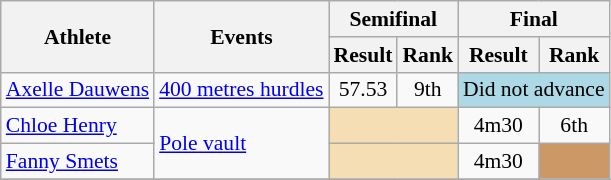<table class=wikitable style="font-size:90%">
<tr>
<th rowspan="2">Athlete</th>
<th rowspan="2">Events</th>
<th colspan="2">Semifinal</th>
<th colspan="2">Final</th>
</tr>
<tr>
<th>Result</th>
<th>Rank</th>
<th>Result</th>
<th>Rank</th>
</tr>
<tr>
<td><a href='#'>Axelle Dauwens</a></td>
<td><a href='#'>400 metres hurdles</a></td>
<td align=center>57.53</td>
<td align=center>9th</td>
<td colspan=2 bgcolor=lightblue align=center>Did not advance</td>
</tr>
<tr>
<td><a href='#'>Chloe Henry</a></td>
<td rowspan=2><a href='#'>Pole vault</a></td>
<td colspan=2 bgcolor=wheat></td>
<td align=center>4m30</td>
<td align=center>6th</td>
</tr>
<tr>
<td><a href='#'>Fanny Smets</a></td>
<td colspan=2 bgcolor=wheat></td>
<td align=center>4m30</td>
<td align=center bgcolor=cc9966></td>
</tr>
<tr>
</tr>
</table>
